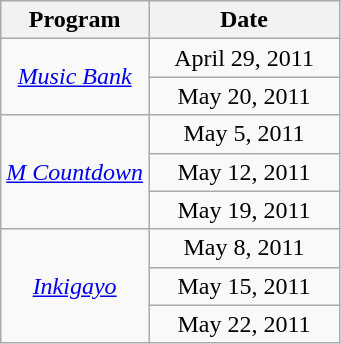<table class="wikitable sortable" style="text-align:center">
<tr>
<th>Program</th>
<th width="120">Date</th>
</tr>
<tr>
<td rowspan="2"><em><a href='#'>Music Bank</a></em></td>
<td>April 29, 2011</td>
</tr>
<tr>
<td>May 20, 2011</td>
</tr>
<tr>
<td rowspan="3"><em><a href='#'>M Countdown</a></em></td>
<td>May 5, 2011</td>
</tr>
<tr>
<td>May 12, 2011</td>
</tr>
<tr>
<td>May 19, 2011</td>
</tr>
<tr>
<td rowspan="3"><em><a href='#'>Inkigayo</a></em></td>
<td>May 8, 2011</td>
</tr>
<tr>
<td>May 15, 2011</td>
</tr>
<tr>
<td>May 22, 2011</td>
</tr>
</table>
